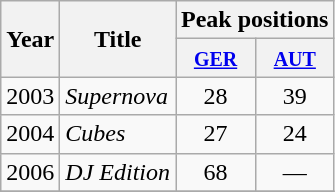<table class="wikitable">
<tr>
<th rowspan="2">Year</th>
<th rowspan="2">Title</th>
<th colspan="2">Peak positions</th>
</tr>
<tr>
<th rowspan="1"><small><a href='#'>GER</a></small><br></th>
<th rowspan="1"><small><a href='#'>AUT</a></small><br></th>
</tr>
<tr>
<td>2003</td>
<td><em>Supernova</em></td>
<td align="center">28</td>
<td align="center">39</td>
</tr>
<tr>
<td>2004</td>
<td><em>Cubes</em></td>
<td align="center">27</td>
<td align="center">24</td>
</tr>
<tr>
<td>2006</td>
<td><em>DJ Edition</em></td>
<td align="center">68</td>
<td align="center">—</td>
</tr>
<tr>
</tr>
</table>
